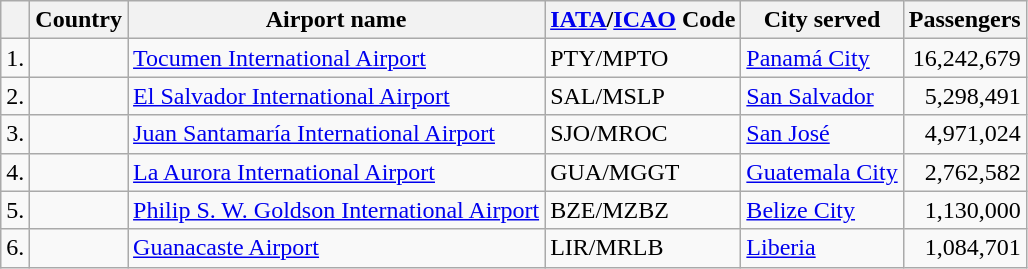<table class="wikitable sortable">
<tr>
<th></th>
<th>Country</th>
<th>Airport name</th>
<th><a href='#'>IATA</a>/<a href='#'>ICAO</a> Code</th>
<th>City served</th>
<th>Passengers</th>
</tr>
<tr>
<td>1.</td>
<td></td>
<td><a href='#'>Tocumen International Airport</a></td>
<td>PTY/MPTO</td>
<td><a href='#'>Panamá City</a></td>
<td align=right>16,242,679</td>
</tr>
<tr>
<td>2.</td>
<td></td>
<td><a href='#'>El Salvador International Airport</a></td>
<td>SAL/MSLP</td>
<td><a href='#'>San Salvador</a></td>
<td align="right">5,298,491</td>
</tr>
<tr>
<td>3.</td>
<td></td>
<td><a href='#'>Juan Santamaría International Airport</a></td>
<td>SJO/MROC</td>
<td><a href='#'>San José</a></td>
<td align="right">4,971,024</td>
</tr>
<tr>
<td>4.</td>
<td></td>
<td><a href='#'>La Aurora International Airport</a></td>
<td>GUA/MGGT</td>
<td><a href='#'>Guatemala City</a></td>
<td align=right>2,762,582</td>
</tr>
<tr>
<td>5.</td>
<td></td>
<td><a href='#'>Philip S. W. Goldson International Airport</a></td>
<td>BZE/MZBZ</td>
<td><a href='#'>Belize City</a></td>
<td align=right>1,130,000</td>
</tr>
<tr>
<td>6.</td>
<td></td>
<td><a href='#'>Guanacaste Airport</a></td>
<td>LIR/MRLB</td>
<td><a href='#'>Liberia</a></td>
<td align=right>1,084,701</td>
</tr>
</table>
